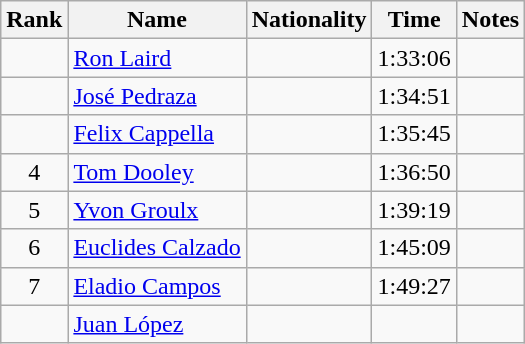<table class="wikitable sortable" style="text-align:center">
<tr>
<th>Rank</th>
<th>Name</th>
<th>Nationality</th>
<th>Time</th>
<th>Notes</th>
</tr>
<tr>
<td></td>
<td align=left><a href='#'>Ron Laird</a></td>
<td align=left></td>
<td>1:33:06</td>
<td></td>
</tr>
<tr>
<td></td>
<td align=left><a href='#'>José Pedraza</a></td>
<td align=left></td>
<td>1:34:51</td>
<td></td>
</tr>
<tr>
<td></td>
<td align=left><a href='#'>Felix Cappella</a></td>
<td align=left></td>
<td>1:35:45</td>
<td></td>
</tr>
<tr>
<td>4</td>
<td align=left><a href='#'>Tom Dooley</a></td>
<td align=left></td>
<td>1:36:50</td>
<td></td>
</tr>
<tr>
<td>5</td>
<td align=left><a href='#'>Yvon Groulx</a></td>
<td align=left></td>
<td>1:39:19</td>
<td></td>
</tr>
<tr>
<td>6</td>
<td align=left><a href='#'>Euclides Calzado</a></td>
<td align=left></td>
<td>1:45:09</td>
<td></td>
</tr>
<tr>
<td>7</td>
<td align=left><a href='#'>Eladio Campos</a></td>
<td align=left></td>
<td>1:49:27</td>
<td></td>
</tr>
<tr>
<td></td>
<td align=left><a href='#'>Juan López</a></td>
<td align=left></td>
<td></td>
<td></td>
</tr>
</table>
